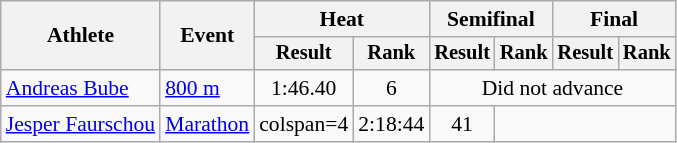<table class="wikitable" style="font-size:90%">
<tr>
<th rowspan="2">Athlete</th>
<th rowspan="2">Event</th>
<th colspan="2">Heat</th>
<th colspan="2">Semifinal</th>
<th colspan="2">Final</th>
</tr>
<tr style="font-size:95%">
<th>Result</th>
<th>Rank</th>
<th>Result</th>
<th>Rank</th>
<th>Result</th>
<th>Rank</th>
</tr>
<tr align=center>
<td align=left><a href='#'>Andreas Bube</a></td>
<td align=left><a href='#'>800 m</a></td>
<td>1:46.40</td>
<td>6</td>
<td colspan="4">Did not advance</td>
</tr>
<tr align=center>
<td align=left><a href='#'>Jesper Faurschou</a></td>
<td align=left><a href='#'>Marathon</a></td>
<td>colspan=4 </td>
<td>2:18:44</td>
<td>41</td>
</tr>
</table>
